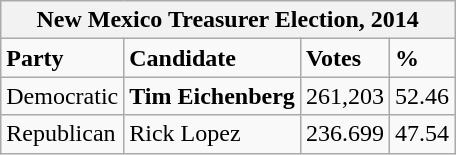<table class="wikitable">
<tr>
<th colspan="4">New Mexico Treasurer Election, 2014</th>
</tr>
<tr>
<td><strong>Party</strong></td>
<td><strong>Candidate</strong></td>
<td><strong>Votes</strong></td>
<td><strong>%</strong></td>
</tr>
<tr>
<td>Democratic</td>
<td><strong>Tim Eichenberg</strong></td>
<td>261,203</td>
<td>52.46</td>
</tr>
<tr>
<td>Republican</td>
<td>Rick Lopez</td>
<td>236.699</td>
<td>47.54</td>
</tr>
</table>
